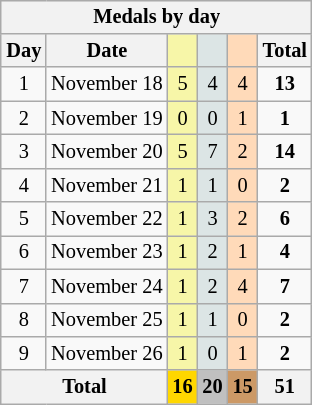<table class="wikitable" style=font-size:85%;float:right;text-align:center>
<tr>
<th colspan=6>Medals by day</th>
</tr>
<tr>
<th>Day</th>
<th>Date</th>
<td bgcolor=F7F6A8></td>
<td bgcolor=DCE5E5></td>
<td bgcolor=FFDAB9></td>
<th>Total</th>
</tr>
<tr>
<td>1</td>
<td nowrap>November 18</td>
<td bgcolor=F7F6A8>5</td>
<td bgcolor=DCE5E5>4</td>
<td bgcolor=FFDAB9>4</td>
<td><strong>13</strong></td>
</tr>
<tr>
<td>2</td>
<td>November 19</td>
<td bgcolor=F7F6A8>0</td>
<td bgcolor=DCE5E5>0</td>
<td bgcolor=FFDAB9>1</td>
<td><strong>1</strong></td>
</tr>
<tr>
<td>3</td>
<td>November 20</td>
<td bgcolor=F7F6A8>5</td>
<td bgcolor=DCE5E5>7</td>
<td bgcolor=FFDAB9>2</td>
<td><strong>14</strong></td>
</tr>
<tr>
<td>4</td>
<td>November 21</td>
<td bgcolor=F7F6A8>1</td>
<td bgcolor=DCE5E5>1</td>
<td bgcolor=FFDAB9>0</td>
<td><strong>2</strong></td>
</tr>
<tr>
<td>5</td>
<td>November 22</td>
<td bgcolor=F7F6A8>1</td>
<td bgcolor=DCE5E5>3</td>
<td bgcolor=FFDAB9>2</td>
<td><strong>6</strong></td>
</tr>
<tr>
<td>6</td>
<td>November 23</td>
<td bgcolor=F7F6A8>1</td>
<td bgcolor=DCE5E5>2</td>
<td bgcolor=FFDAB9>1</td>
<td><strong>4</strong></td>
</tr>
<tr>
<td>7</td>
<td>November 24</td>
<td bgcolor=F7F6A8>1</td>
<td bgcolor=DCE5E5>2</td>
<td bgcolor=FFDAB9>4</td>
<td><strong>7</strong></td>
</tr>
<tr>
<td>8</td>
<td>November 25</td>
<td bgcolor=F7F6A8>1</td>
<td bgcolor=DCE5E5>1</td>
<td bgcolor=FFDAB9>0</td>
<td><strong>2</strong></td>
</tr>
<tr>
<td>9</td>
<td>November 26</td>
<td bgcolor=F7F6A8>1</td>
<td bgcolor=DCE5E5>0</td>
<td bgcolor=FFDAB9>1</td>
<td><strong>2</strong></td>
</tr>
<tr>
<th colspan=2>Total</th>
<th style=background:gold>16</th>
<th style=background:silver>20</th>
<th style=background:#c96>15</th>
<th>51</th>
</tr>
</table>
